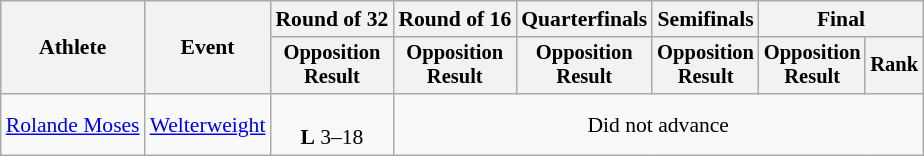<table class="wikitable" style="font-size:90%">
<tr>
<th rowspan="2">Athlete</th>
<th rowspan="2">Event</th>
<th>Round of 32</th>
<th>Round of 16</th>
<th>Quarterfinals</th>
<th>Semifinals</th>
<th colspan=2>Final</th>
</tr>
<tr style="font-size:95%">
<th>Opposition<br>Result</th>
<th>Opposition<br>Result</th>
<th>Opposition<br>Result</th>
<th>Opposition<br>Result</th>
<th>Opposition<br>Result</th>
<th>Rank</th>
</tr>
<tr align=center>
<td align=left><a href='#'>Rolande Moses</a></td>
<td align=left><a href='#'>Welterweight</a></td>
<td><br><strong>L</strong> 3–18</td>
<td colspan=5>Did not advance</td>
</tr>
</table>
